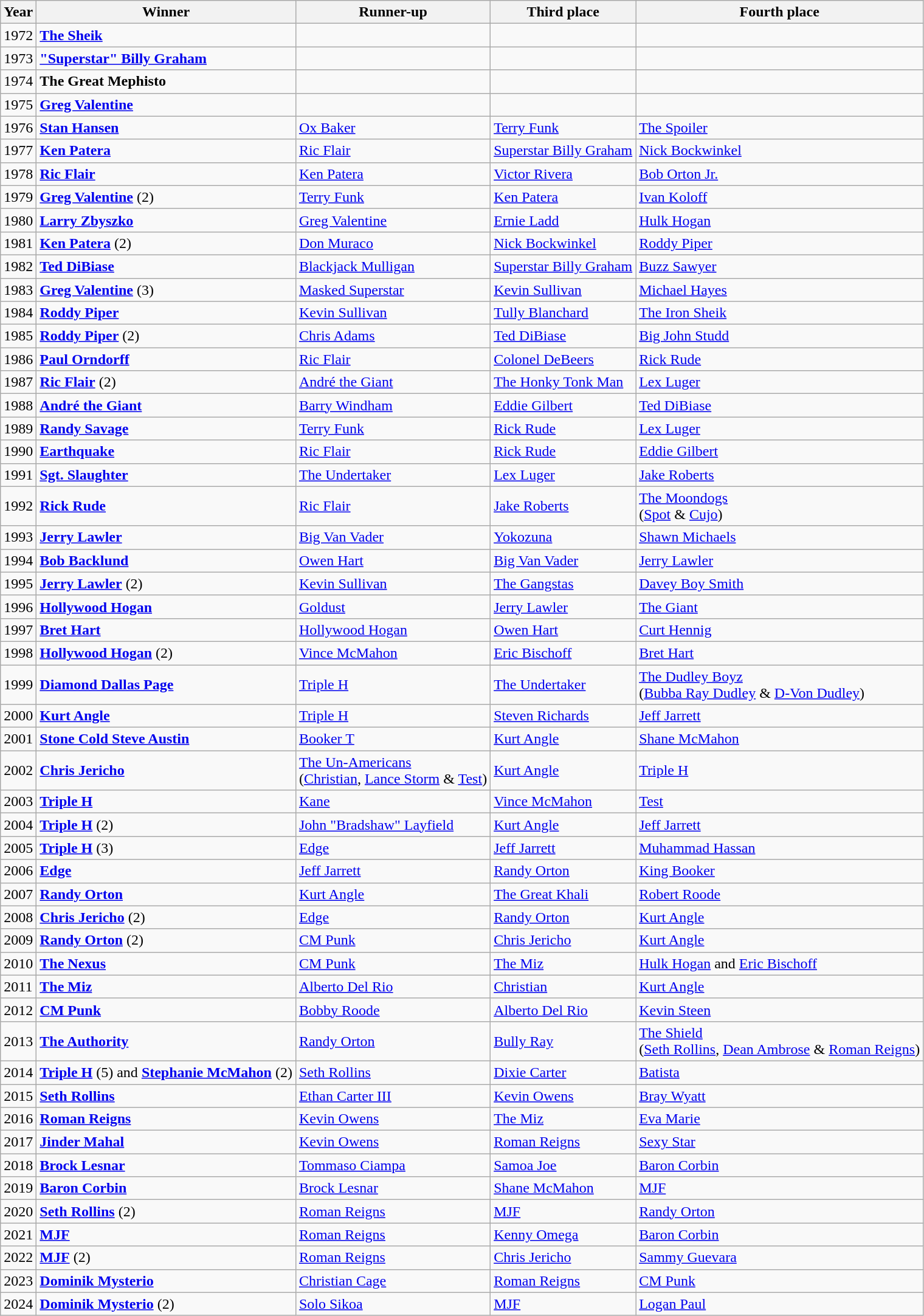<table class="wikitable">
<tr>
<th>Year</th>
<th>Winner</th>
<th>Runner-up</th>
<th>Third place</th>
<th>Fourth place</th>
</tr>
<tr>
<td>1972</td>
<td><strong><a href='#'>The Sheik</a></strong></td>
<td></td>
<td></td>
<td></td>
</tr>
<tr>
<td>1973</td>
<td><strong><a href='#'>"Superstar" Billy Graham</a></strong></td>
<td></td>
<td></td>
<td></td>
</tr>
<tr>
<td>1974</td>
<td><strong>The Great Mephisto</strong></td>
<td></td>
<td></td>
<td></td>
</tr>
<tr>
<td>1975</td>
<td><strong><a href='#'>Greg Valentine</a></strong></td>
<td></td>
<td></td>
<td></td>
</tr>
<tr>
<td>1976</td>
<td><strong><a href='#'>Stan Hansen</a></strong></td>
<td><a href='#'>Ox Baker</a></td>
<td><a href='#'>Terry Funk</a></td>
<td><a href='#'>The Spoiler</a></td>
</tr>
<tr>
<td>1977</td>
<td><strong><a href='#'>Ken Patera</a></strong></td>
<td><a href='#'>Ric Flair</a></td>
<td><a href='#'>Superstar Billy Graham</a></td>
<td><a href='#'>Nick Bockwinkel</a></td>
</tr>
<tr>
<td>1978</td>
<td><strong><a href='#'>Ric Flair</a></strong></td>
<td><a href='#'>Ken Patera</a></td>
<td><a href='#'>Victor Rivera</a></td>
<td><a href='#'>Bob Orton Jr.</a></td>
</tr>
<tr>
<td>1979</td>
<td><strong><a href='#'>Greg Valentine</a></strong> (2)</td>
<td><a href='#'>Terry Funk</a></td>
<td><a href='#'>Ken Patera</a></td>
<td><a href='#'>Ivan Koloff</a></td>
</tr>
<tr>
<td>1980</td>
<td><strong><a href='#'>Larry Zbyszko</a></strong></td>
<td><a href='#'>Greg Valentine</a></td>
<td><a href='#'>Ernie Ladd</a></td>
<td><a href='#'>Hulk Hogan</a></td>
</tr>
<tr>
<td>1981</td>
<td><strong><a href='#'>Ken Patera</a></strong> (2)</td>
<td><a href='#'>Don Muraco</a></td>
<td><a href='#'>Nick Bockwinkel</a></td>
<td><a href='#'>Roddy Piper</a></td>
</tr>
<tr>
<td>1982</td>
<td><strong><a href='#'>Ted DiBiase</a></strong></td>
<td><a href='#'>Blackjack Mulligan</a></td>
<td><a href='#'>Superstar Billy Graham</a></td>
<td><a href='#'>Buzz Sawyer</a></td>
</tr>
<tr>
<td>1983</td>
<td><strong><a href='#'>Greg Valentine</a></strong> (3)</td>
<td><a href='#'>Masked Superstar</a></td>
<td><a href='#'>Kevin Sullivan</a></td>
<td><a href='#'>Michael Hayes</a></td>
</tr>
<tr>
<td>1984</td>
<td><strong><a href='#'>Roddy Piper</a></strong></td>
<td><a href='#'>Kevin Sullivan</a></td>
<td><a href='#'>Tully Blanchard</a></td>
<td><a href='#'>The Iron Sheik</a></td>
</tr>
<tr>
<td>1985</td>
<td><strong><a href='#'>Roddy Piper</a></strong> (2)</td>
<td><a href='#'>Chris Adams</a></td>
<td><a href='#'>Ted DiBiase</a></td>
<td><a href='#'>Big John Studd</a></td>
</tr>
<tr>
<td>1986</td>
<td><strong><a href='#'>Paul Orndorff</a></strong></td>
<td><a href='#'>Ric Flair</a></td>
<td><a href='#'>Colonel DeBeers</a></td>
<td><a href='#'>Rick Rude</a></td>
</tr>
<tr>
<td>1987</td>
<td><strong><a href='#'>Ric Flair</a></strong> (2)</td>
<td><a href='#'>André the Giant</a></td>
<td><a href='#'>The Honky Tonk Man</a></td>
<td><a href='#'>Lex Luger</a></td>
</tr>
<tr>
<td>1988</td>
<td><strong><a href='#'>André the Giant</a></strong></td>
<td><a href='#'>Barry Windham</a></td>
<td><a href='#'>Eddie Gilbert</a></td>
<td><a href='#'>Ted DiBiase</a></td>
</tr>
<tr>
<td>1989</td>
<td><strong><a href='#'>Randy Savage</a></strong></td>
<td><a href='#'>Terry Funk</a></td>
<td><a href='#'>Rick Rude</a></td>
<td><a href='#'>Lex Luger</a></td>
</tr>
<tr>
<td>1990</td>
<td><strong><a href='#'>Earthquake</a></strong></td>
<td><a href='#'>Ric Flair</a></td>
<td><a href='#'>Rick Rude</a></td>
<td><a href='#'>Eddie Gilbert</a></td>
</tr>
<tr>
<td>1991</td>
<td><strong><a href='#'>Sgt. Slaughter</a></strong></td>
<td><a href='#'>The Undertaker</a></td>
<td><a href='#'>Lex Luger</a></td>
<td><a href='#'>Jake Roberts</a></td>
</tr>
<tr>
<td>1992</td>
<td><strong><a href='#'>Rick Rude</a></strong></td>
<td><a href='#'>Ric Flair</a></td>
<td><a href='#'>Jake Roberts</a></td>
<td><a href='#'>The Moondogs</a><br>(<a href='#'>Spot</a> & <a href='#'>Cujo</a>)</td>
</tr>
<tr>
<td>1993</td>
<td><strong><a href='#'>Jerry Lawler</a></strong></td>
<td><a href='#'>Big Van Vader</a></td>
<td><a href='#'>Yokozuna</a></td>
<td><a href='#'>Shawn Michaels</a></td>
</tr>
<tr>
<td>1994</td>
<td><strong><a href='#'>Bob Backlund</a></strong></td>
<td><a href='#'>Owen Hart</a></td>
<td><a href='#'>Big Van Vader</a></td>
<td><a href='#'>Jerry Lawler</a></td>
</tr>
<tr>
<td>1995</td>
<td><strong><a href='#'>Jerry Lawler</a></strong> (2)</td>
<td><a href='#'>Kevin Sullivan</a></td>
<td><a href='#'>The Gangstas</a></td>
<td><a href='#'>Davey Boy Smith</a></td>
</tr>
<tr>
<td>1996</td>
<td><strong><a href='#'>Hollywood Hogan</a></strong></td>
<td><a href='#'>Goldust</a></td>
<td><a href='#'>Jerry Lawler</a></td>
<td><a href='#'>The Giant</a></td>
</tr>
<tr>
<td>1997</td>
<td><strong><a href='#'>Bret Hart</a></strong></td>
<td><a href='#'>Hollywood Hogan</a></td>
<td><a href='#'>Owen Hart</a></td>
<td><a href='#'>Curt Hennig</a></td>
</tr>
<tr>
<td>1998</td>
<td><strong><a href='#'>Hollywood Hogan</a></strong> (2)</td>
<td><a href='#'>Vince McMahon</a></td>
<td><a href='#'>Eric Bischoff</a></td>
<td><a href='#'>Bret Hart</a></td>
</tr>
<tr>
<td>1999</td>
<td><strong><a href='#'>Diamond Dallas Page</a></strong></td>
<td><a href='#'>Triple H</a></td>
<td><a href='#'>The Undertaker</a></td>
<td><a href='#'>The Dudley Boyz</a><br>(<a href='#'>Bubba Ray Dudley</a> & <a href='#'>D-Von Dudley</a>)</td>
</tr>
<tr>
<td>2000</td>
<td><strong><a href='#'>Kurt Angle</a></strong></td>
<td><a href='#'>Triple H</a></td>
<td><a href='#'>Steven Richards</a></td>
<td><a href='#'>Jeff Jarrett</a></td>
</tr>
<tr>
<td>2001</td>
<td><strong><a href='#'>Stone Cold Steve Austin</a></strong></td>
<td><a href='#'>Booker T</a></td>
<td><a href='#'>Kurt Angle</a></td>
<td><a href='#'>Shane McMahon</a></td>
</tr>
<tr>
<td>2002</td>
<td><strong><a href='#'>Chris Jericho</a></strong></td>
<td><a href='#'>The Un-Americans</a><br>(<a href='#'>Christian</a>, <a href='#'>Lance Storm</a> & <a href='#'>Test</a>)</td>
<td><a href='#'>Kurt Angle</a></td>
<td><a href='#'>Triple H</a></td>
</tr>
<tr>
<td>2003</td>
<td><strong><a href='#'>Triple H</a></strong></td>
<td><a href='#'>Kane</a></td>
<td><a href='#'>Vince McMahon</a></td>
<td><a href='#'>Test</a></td>
</tr>
<tr>
<td>2004</td>
<td><strong><a href='#'>Triple H</a></strong> (2)</td>
<td><a href='#'>John "Bradshaw" Layfield</a></td>
<td><a href='#'>Kurt Angle</a></td>
<td><a href='#'>Jeff Jarrett</a></td>
</tr>
<tr>
<td>2005</td>
<td><strong><a href='#'>Triple H</a></strong> (3)</td>
<td><a href='#'>Edge</a></td>
<td><a href='#'>Jeff Jarrett</a></td>
<td><a href='#'>Muhammad Hassan</a></td>
</tr>
<tr>
<td>2006</td>
<td><strong><a href='#'>Edge</a></strong></td>
<td><a href='#'>Jeff Jarrett</a></td>
<td><a href='#'>Randy Orton</a></td>
<td><a href='#'>King Booker</a></td>
</tr>
<tr>
<td>2007</td>
<td><strong><a href='#'>Randy Orton</a></strong></td>
<td><a href='#'>Kurt Angle</a></td>
<td><a href='#'>The Great Khali</a></td>
<td><a href='#'>Robert Roode</a></td>
</tr>
<tr>
<td>2008</td>
<td><strong><a href='#'>Chris Jericho</a></strong> (2)</td>
<td><a href='#'>Edge</a></td>
<td><a href='#'>Randy Orton</a></td>
<td><a href='#'>Kurt Angle</a></td>
</tr>
<tr>
<td>2009</td>
<td><strong><a href='#'>Randy Orton</a></strong> (2)</td>
<td><a href='#'>CM Punk</a></td>
<td><a href='#'>Chris Jericho</a></td>
<td><a href='#'>Kurt Angle</a></td>
</tr>
<tr>
<td>2010</td>
<td><strong><a href='#'>The Nexus</a></strong></td>
<td><a href='#'>CM Punk</a></td>
<td><a href='#'>The Miz</a></td>
<td><a href='#'>Hulk Hogan</a> and <a href='#'>Eric Bischoff</a></td>
</tr>
<tr>
<td>2011</td>
<td><strong><a href='#'>The Miz</a></strong></td>
<td><a href='#'>Alberto Del Rio</a></td>
<td><a href='#'>Christian</a></td>
<td><a href='#'>Kurt Angle</a></td>
</tr>
<tr>
<td>2012</td>
<td><strong><a href='#'>CM Punk</a></strong></td>
<td><a href='#'>Bobby Roode</a></td>
<td><a href='#'>Alberto Del Rio</a></td>
<td><a href='#'>Kevin Steen</a></td>
</tr>
<tr>
<td>2013</td>
<td><strong><a href='#'>The Authority</a></strong></td>
<td><a href='#'>Randy Orton</a></td>
<td><a href='#'>Bully Ray</a></td>
<td><a href='#'>The Shield</a><br>(<a href='#'>Seth Rollins</a>, <a href='#'>Dean Ambrose</a> & <a href='#'>Roman Reigns</a>)</td>
</tr>
<tr>
<td>2014</td>
<td><strong><a href='#'>Triple H</a></strong> (5) and <strong><a href='#'>Stephanie McMahon</a></strong> (2)</td>
<td><a href='#'>Seth Rollins</a></td>
<td><a href='#'>Dixie Carter</a></td>
<td><a href='#'>Batista</a></td>
</tr>
<tr>
<td>2015</td>
<td><strong><a href='#'>Seth Rollins</a></strong></td>
<td><a href='#'>Ethan Carter III</a></td>
<td><a href='#'>Kevin Owens</a></td>
<td><a href='#'>Bray Wyatt</a></td>
</tr>
<tr>
<td>2016</td>
<td><strong><a href='#'>Roman Reigns</a></strong></td>
<td><a href='#'>Kevin Owens</a></td>
<td><a href='#'>The Miz</a></td>
<td><a href='#'>Eva Marie</a></td>
</tr>
<tr>
<td>2017</td>
<td><strong><a href='#'>Jinder Mahal</a></strong></td>
<td><a href='#'>Kevin Owens</a></td>
<td><a href='#'>Roman Reigns</a></td>
<td><a href='#'>Sexy Star</a></td>
</tr>
<tr>
<td>2018</td>
<td><strong><a href='#'>Brock Lesnar</a></strong></td>
<td><a href='#'>Tommaso Ciampa</a></td>
<td><a href='#'>Samoa Joe</a></td>
<td><a href='#'>Baron Corbin</a></td>
</tr>
<tr>
<td>2019</td>
<td><strong><a href='#'>Baron Corbin</a></strong></td>
<td><a href='#'>Brock Lesnar</a></td>
<td><a href='#'>Shane McMahon</a></td>
<td><a href='#'>MJF</a></td>
</tr>
<tr>
<td>2020</td>
<td><strong><a href='#'>Seth Rollins</a></strong> (2)</td>
<td><a href='#'>Roman Reigns</a></td>
<td><a href='#'>MJF</a></td>
<td><a href='#'>Randy Orton</a></td>
</tr>
<tr>
<td>2021</td>
<td><strong><a href='#'>MJF</a></strong></td>
<td><a href='#'>Roman Reigns</a></td>
<td><a href='#'>Kenny Omega</a></td>
<td><a href='#'>Baron Corbin</a></td>
</tr>
<tr>
<td>2022</td>
<td><strong><a href='#'>MJF</a></strong> (2)</td>
<td><a href='#'>Roman Reigns</a></td>
<td><a href='#'>Chris Jericho</a></td>
<td><a href='#'>Sammy Guevara</a></td>
</tr>
<tr>
<td>2023</td>
<td><strong><a href='#'>Dominik Mysterio</a></strong></td>
<td><a href='#'>Christian Cage</a></td>
<td><a href='#'>Roman Reigns</a></td>
<td><a href='#'>CM Punk</a></td>
</tr>
<tr>
<td>2024</td>
<td><strong><a href='#'>Dominik Mysterio</a></strong> (2)</td>
<td><a href='#'>Solo Sikoa</a></td>
<td><a href='#'>MJF</a></td>
<td><a href='#'>Logan Paul</a></td>
</tr>
</table>
